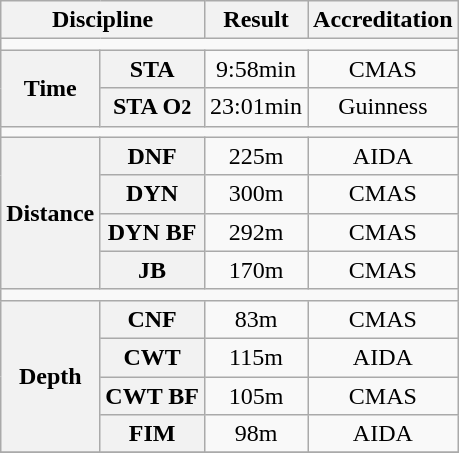<table class="wikitable">
<tr>
<th colspan="2">Discipline</th>
<th>Result</th>
<th>Accreditation</th>
</tr>
<tr align="center">
<td colspan="4"></td>
</tr>
<tr align="center">
<th rowspan="2">Time</th>
<th>STA</th>
<td>9:58min</td>
<td>CMAS</td>
</tr>
<tr align="center">
<th>STA O<small>2</small></th>
<td>23:01min</td>
<td>Guinness</td>
</tr>
<tr align="center">
<td colspan="4"></td>
</tr>
<tr align="center">
<th rowspan="4">Distance</th>
<th>DNF</th>
<td>225m</td>
<td>AIDA</td>
</tr>
<tr align="center">
<th>DYN</th>
<td>300m</td>
<td>CMAS</td>
</tr>
<tr align="center">
<th>DYN BF</th>
<td>292m</td>
<td>CMAS</td>
</tr>
<tr align="center">
<th>JB</th>
<td>170m</td>
<td>CMAS</td>
</tr>
<tr align="center">
<td colspan="4"></td>
</tr>
<tr align="center">
<th rowspan="4">Depth</th>
<th>CNF</th>
<td>83m</td>
<td>CMAS</td>
</tr>
<tr align="center">
<th>CWT</th>
<td>115m</td>
<td>AIDA</td>
</tr>
<tr align="center">
<th>CWT BF</th>
<td>105m</td>
<td>CMAS</td>
</tr>
<tr align="center">
<th>FIM</th>
<td>98m</td>
<td>AIDA</td>
</tr>
<tr>
</tr>
</table>
